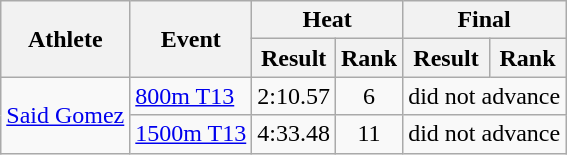<table class="wikitable">
<tr>
<th rowspan="2">Athlete</th>
<th rowspan="2">Event</th>
<th colspan="2">Heat</th>
<th colspan="2">Final</th>
</tr>
<tr>
<th>Result</th>
<th>Rank</th>
<th>Result</th>
<th>Rank</th>
</tr>
<tr align=center>
<td align=left rowspan=2><a href='#'>Said Gomez</a></td>
<td align=left><a href='#'>800m T13</a></td>
<td>2:10.57</td>
<td>6</td>
<td colspan=2>did not advance</td>
</tr>
<tr align=center>
<td align=left><a href='#'>1500m T13</a></td>
<td>4:33.48</td>
<td>11</td>
<td colspan=2>did not advance</td>
</tr>
</table>
